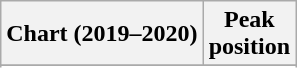<table class="wikitable sortable plainrowheaders" style="text-align:center">
<tr>
<th scope="col">Chart (2019–2020)</th>
<th scope="col">Peak<br> position</th>
</tr>
<tr>
</tr>
<tr>
</tr>
<tr>
</tr>
<tr>
</tr>
</table>
